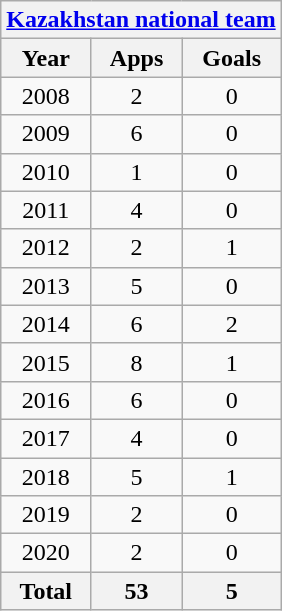<table class=wikitable style="text-align: center;">
<tr>
<th colspan=3><a href='#'>Kazakhstan national team</a></th>
</tr>
<tr>
<th>Year</th>
<th>Apps</th>
<th>Goals</th>
</tr>
<tr>
<td>2008</td>
<td>2</td>
<td>0</td>
</tr>
<tr>
<td>2009</td>
<td>6</td>
<td>0</td>
</tr>
<tr>
<td>2010</td>
<td>1</td>
<td>0</td>
</tr>
<tr>
<td>2011</td>
<td>4</td>
<td>0</td>
</tr>
<tr>
<td>2012</td>
<td>2</td>
<td>1</td>
</tr>
<tr>
<td>2013</td>
<td>5</td>
<td>0</td>
</tr>
<tr>
<td>2014</td>
<td>6</td>
<td>2</td>
</tr>
<tr>
<td>2015</td>
<td>8</td>
<td>1</td>
</tr>
<tr>
<td>2016</td>
<td>6</td>
<td>0</td>
</tr>
<tr>
<td>2017</td>
<td>4</td>
<td>0</td>
</tr>
<tr>
<td>2018</td>
<td>5</td>
<td>1</td>
</tr>
<tr>
<td>2019</td>
<td>2</td>
<td>0</td>
</tr>
<tr>
<td>2020</td>
<td>2</td>
<td>0</td>
</tr>
<tr>
<th>Total</th>
<th>53</th>
<th>5</th>
</tr>
</table>
